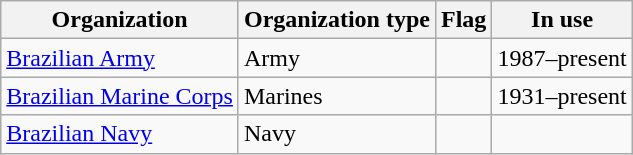<table class="wikitable">
<tr>
<th>Organization</th>
<th>Organization type</th>
<th>Flag</th>
<th>In use</th>
</tr>
<tr>
<td><a href='#'>Brazilian Army</a></td>
<td>Army</td>
<td></td>
<td>1987–present</td>
</tr>
<tr>
<td><a href='#'>Brazilian Marine Corps</a></td>
<td>Marines</td>
<td></td>
<td>1931–present</td>
</tr>
<tr>
<td><a href='#'>Brazilian Navy</a></td>
<td>Navy</td>
<td></td>
<td></td>
</tr>
</table>
